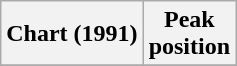<table class="wikitable sortable">
<tr>
<th align="left">Chart (1991)</th>
<th align="center">Peak<br>position</th>
</tr>
<tr>
</tr>
</table>
